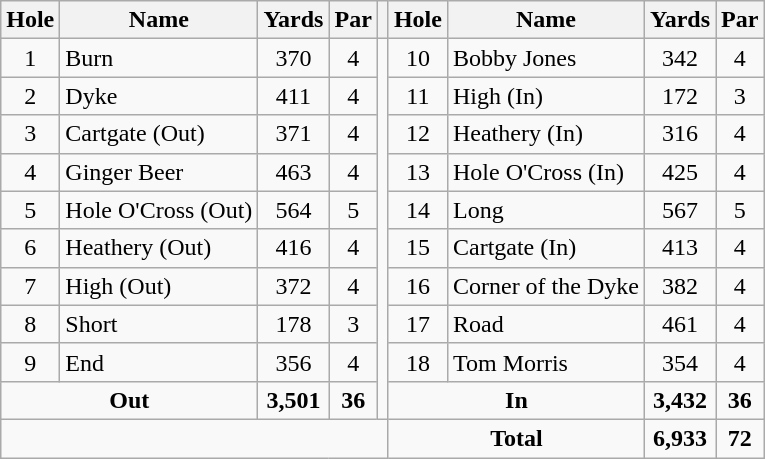<table class=wikitable>
<tr>
<th>Hole</th>
<th>Name</th>
<th>Yards</th>
<th>Par</th>
<th></th>
<th>Hole</th>
<th>Name</th>
<th>Yards</th>
<th>Par</th>
</tr>
<tr>
<td align=center>1</td>
<td>Burn</td>
<td align=center>370</td>
<td align=center>4</td>
<td rowspan=10></td>
<td align=center>10</td>
<td>Bobby Jones</td>
<td align=center>342</td>
<td align=center>4</td>
</tr>
<tr>
<td align=center>2</td>
<td>Dyke</td>
<td align=center>411</td>
<td align=center>4</td>
<td align=center>11</td>
<td>High (In)</td>
<td align=center>172</td>
<td align=center>3</td>
</tr>
<tr>
<td align=center>3</td>
<td>Cartgate (Out)</td>
<td align=center>371</td>
<td align=center>4</td>
<td align=center>12</td>
<td>Heathery (In)</td>
<td align=center>316</td>
<td align=center>4</td>
</tr>
<tr>
<td align=center>4</td>
<td>Ginger Beer</td>
<td align=center>463</td>
<td align=center>4</td>
<td align=center>13</td>
<td>Hole O'Cross (In)</td>
<td align=center>425</td>
<td align=center>4</td>
</tr>
<tr>
<td align=center>5</td>
<td>Hole O'Cross (Out)</td>
<td align=center>564</td>
<td align=center>5</td>
<td align=center>14</td>
<td>Long</td>
<td align=center>567</td>
<td align=center>5</td>
</tr>
<tr>
<td align=center>6</td>
<td>Heathery (Out)</td>
<td align=center>416</td>
<td align=center>4</td>
<td align=center>15</td>
<td>Cartgate (In)</td>
<td align=center>413</td>
<td align=center>4</td>
</tr>
<tr>
<td align=center>7</td>
<td>High (Out)</td>
<td align=center>372</td>
<td align=center>4</td>
<td align=center>16</td>
<td>Corner of the Dyke</td>
<td align=center>382</td>
<td align=center>4</td>
</tr>
<tr>
<td align=center>8</td>
<td>Short</td>
<td align=center>178</td>
<td align=center>3</td>
<td align=center>17</td>
<td>Road</td>
<td align=center>461</td>
<td align=center>4</td>
</tr>
<tr>
<td align=center>9</td>
<td>End</td>
<td align=center>356</td>
<td align=center>4</td>
<td align=center>18</td>
<td>Tom Morris</td>
<td align=center>354</td>
<td align=center>4</td>
</tr>
<tr>
<td colspan=2 align=center><strong>Out</strong></td>
<td align=center><strong>3,501</strong></td>
<td align=center><strong>36</strong></td>
<td colspan=2 align=center><strong>In</strong></td>
<td align=center><strong>3,432</strong></td>
<td align=center><strong>36</strong></td>
</tr>
<tr>
<td colspan=5></td>
<td colspan=2 align=center><strong>Total</strong></td>
<td align=center><strong>6,933</strong></td>
<td align=center><strong>72</strong></td>
</tr>
</table>
